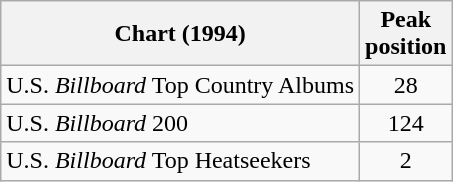<table class="wikitable">
<tr>
<th>Chart (1994)</th>
<th>Peak<br>position</th>
</tr>
<tr>
<td>U.S. <em>Billboard</em> Top Country Albums</td>
<td align="center">28</td>
</tr>
<tr>
<td>U.S. <em>Billboard</em> 200</td>
<td align="center">124</td>
</tr>
<tr>
<td>U.S. <em>Billboard</em> Top Heatseekers</td>
<td align="center">2</td>
</tr>
</table>
